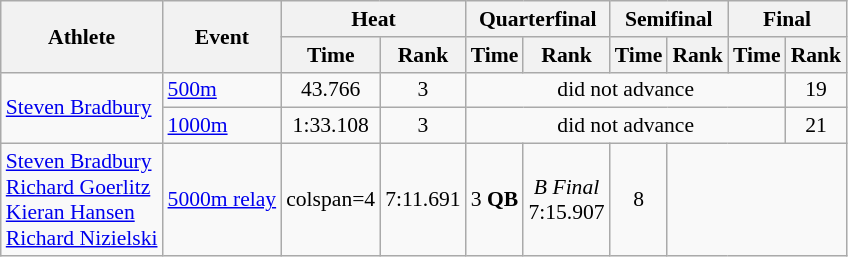<table class="wikitable" style="font-size:90%">
<tr>
<th rowspan="2">Athlete</th>
<th rowspan="2">Event</th>
<th colspan="2">Heat</th>
<th colspan="2">Quarterfinal</th>
<th colspan="2">Semifinal</th>
<th colspan="2">Final</th>
</tr>
<tr>
<th>Time</th>
<th>Rank</th>
<th>Time</th>
<th>Rank</th>
<th>Time</th>
<th>Rank</th>
<th>Time</th>
<th>Rank</th>
</tr>
<tr align="center">
<td align="left" rowspan=2><a href='#'>Steven Bradbury</a></td>
<td align="left"><a href='#'>500m</a></td>
<td>43.766</td>
<td>3</td>
<td colspan=5>did not advance</td>
<td>19</td>
</tr>
<tr align="center">
<td align="left"><a href='#'>1000m</a></td>
<td>1:33.108</td>
<td>3</td>
<td colspan=5>did not advance</td>
<td>21</td>
</tr>
<tr align="center">
<td align="left" rowspan=2><a href='#'>Steven Bradbury</a> <br> <a href='#'>Richard Goerlitz</a> <br> <a href='#'>Kieran Hansen</a> <br> <a href='#'>Richard Nizielski</a></td>
<td align="left"><a href='#'>5000m relay</a></td>
<td>colspan=4 </td>
<td>7:11.691</td>
<td>3 <strong>QB</strong></td>
<td><em>B Final</em> <br> 7:15.907</td>
<td>8</td>
</tr>
</table>
